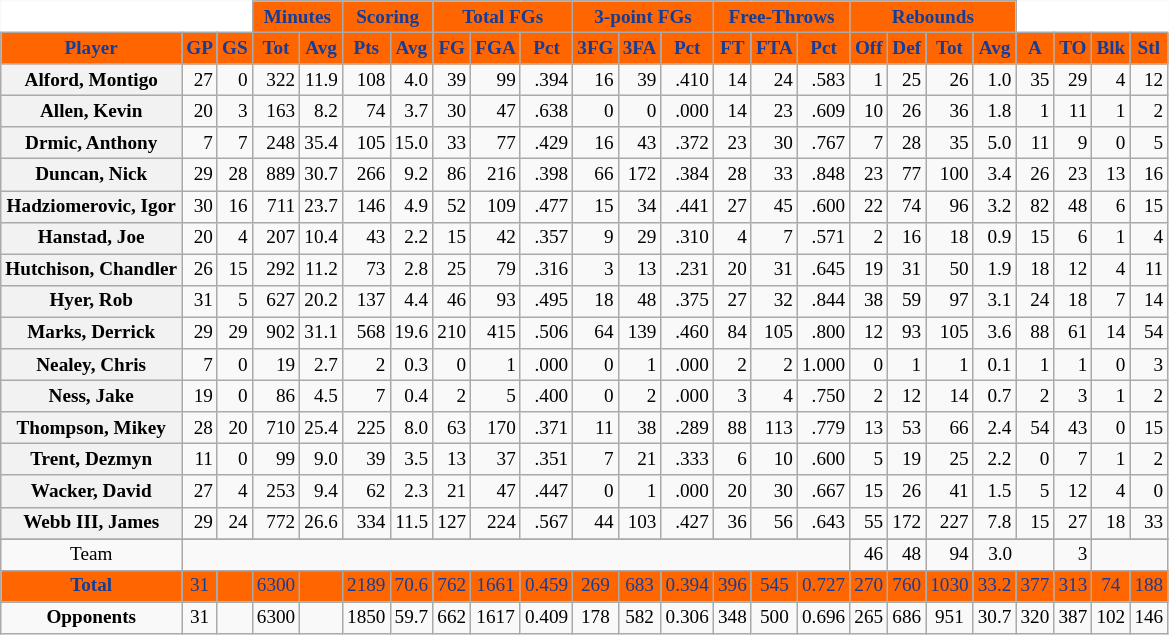<table class="wikitable sortable" border="1" style="font-size:80%;">
<tr>
<th colspan="3" style="border-top-style:hidden; border-left-style:hidden; background: white;"></th>
<th colspan="2" style="background:#FF6600; color:#143D99;">Minutes</th>
<th colspan="2" style="background:#FF6600; color:#143D99;">Scoring</th>
<th colspan="3" style="background:#FF6600; color:#143D99;">Total FGs</th>
<th colspan="3" style="background:#FF6600; color:#143D99;">3-point FGs</th>
<th colspan="3" style="background:#FF6600; color:#143D99;">Free-Throws</th>
<th colspan="4" style="background:#FF6600; color:#143D99;">Rebounds</th>
<th colspan="4" style="border-top-style:hidden; border-right-style:hidden; background: white;"></th>
</tr>
<tr>
<th scope="col" style="background:#FF6600; color:#143D99;">Player</th>
<th scope="col" style="background:#FF6600; color:#143D99;">GP</th>
<th scope="col" style="background:#FF6600; color:#143D99;">GS</th>
<th scope="col" style="background:#FF6600; color:#143D99;">Tot</th>
<th scope="col" style="background:#FF6600; color:#143D99;">Avg</th>
<th scope="col" style="background:#FF6600; color:#143D99;">Pts</th>
<th scope="col" style="background:#FF6600; color:#143D99;">Avg</th>
<th scope="col" style="background:#FF6600; color:#143D99;">FG</th>
<th scope="col" style="background:#FF6600; color:#143D99;">FGA</th>
<th scope="col" style="background:#FF6600; color:#143D99;">Pct</th>
<th scope="col" style="background:#FF6600; color:#143D99;">3FG</th>
<th scope="col" style="background:#FF6600; color:#143D99;">3FA</th>
<th scope="col" style="background:#FF6600; color:#143D99;">Pct</th>
<th scope="col" style="background:#FF6600; color:#143D99;">FT</th>
<th scope="col" style="background:#FF6600; color:#143D99;">FTA</th>
<th scope="col" style="background:#FF6600; color:#143D99;">Pct</th>
<th scope="col" style="background:#FF6600; color:#143D99;">Off</th>
<th scope="col" style="background:#FF6600; color:#143D99;">Def</th>
<th scope="col" style="background:#FF6600; color:#143D99;">Tot</th>
<th scope="col" style="background:#FF6600; color:#143D99;">Avg</th>
<th scope="col" style="background:#FF6600; color:#143D99;">A</th>
<th scope="col" style="background:#FF6600; color:#143D99;">TO</th>
<th scope="col" style="background:#FF6600; color:#143D99;">Blk</th>
<th scope="col" style="background:#FF6600; color:#143D99;">Stl</th>
</tr>
<tr>
<th style=white-space:nowrap>Alford, Montigo</th>
<td align="right">27</td>
<td align="right">0</td>
<td align="right">322</td>
<td align="right">11.9</td>
<td align="right">108</td>
<td align="right">4.0</td>
<td align="right">39</td>
<td align="right">99</td>
<td align="right">.394</td>
<td align="right">16</td>
<td align="right">39</td>
<td align="right">.410</td>
<td align="right">14</td>
<td align="right">24</td>
<td align="right">.583</td>
<td align="right">1</td>
<td align="right">25</td>
<td align="right">26</td>
<td align="right">1.0</td>
<td align="right">35</td>
<td align="right">29</td>
<td align="right">4</td>
<td align="right">12</td>
</tr>
<tr>
<th style=white-space:nowrap>Allen, Kevin</th>
<td align="right">20</td>
<td align="right">3</td>
<td align="right">163</td>
<td align="right">8.2</td>
<td align="right">74</td>
<td align="right">3.7</td>
<td align="right">30</td>
<td align="right">47</td>
<td align="right">.638</td>
<td align="right">0</td>
<td align="right">0</td>
<td align="right">.000</td>
<td align="right">14</td>
<td align="right">23</td>
<td align="right">.609</td>
<td align="right">10</td>
<td align="right">26</td>
<td align="right">36</td>
<td align="right">1.8</td>
<td align="right">1</td>
<td align="right">11</td>
<td align="right">1</td>
<td align="right">2</td>
</tr>
<tr>
<th style=white-space:nowrap>Drmic, Anthony</th>
<td align="right">7</td>
<td align="right">7</td>
<td align="right">248</td>
<td align="right">35.4</td>
<td align="right">105</td>
<td align="right">15.0</td>
<td align="right">33</td>
<td align="right">77</td>
<td align="right">.429</td>
<td align="right">16</td>
<td align="right">43</td>
<td align="right">.372</td>
<td align="right">23</td>
<td align="right">30</td>
<td align="right">.767</td>
<td align="right">7</td>
<td align="right">28</td>
<td align="right">35</td>
<td align="right">5.0</td>
<td align="right">11</td>
<td align="right">9</td>
<td align="right">0</td>
<td align="right">5</td>
</tr>
<tr>
<th style=white-space:nowrap>Duncan, Nick</th>
<td align="right">29</td>
<td align="right">28</td>
<td align="right">889</td>
<td align="right">30.7</td>
<td align="right">266</td>
<td align="right">9.2</td>
<td align="right">86</td>
<td align="right">216</td>
<td align="right">.398</td>
<td align="right">66</td>
<td align="right">172</td>
<td align="right">.384</td>
<td align="right">28</td>
<td align="right">33</td>
<td align="right">.848</td>
<td align="right">23</td>
<td align="right">77</td>
<td align="right">100</td>
<td align="right">3.4</td>
<td align="right">26</td>
<td align="right">23</td>
<td align="right">13</td>
<td align="right">16</td>
</tr>
<tr>
<th style=white-space:nowrap>Hadziomerovic, Igor</th>
<td align="right">30</td>
<td align="right">16</td>
<td align="right">711</td>
<td align="right">23.7</td>
<td align="right">146</td>
<td align="right">4.9</td>
<td align="right">52</td>
<td align="right">109</td>
<td align="right">.477</td>
<td align="right">15</td>
<td align="right">34</td>
<td align="right">.441</td>
<td align="right">27</td>
<td align="right">45</td>
<td align="right">.600</td>
<td align="right">22</td>
<td align="right">74</td>
<td align="right">96</td>
<td align="right">3.2</td>
<td align="right">82</td>
<td align="right">48</td>
<td align="right">6</td>
<td align="right">15</td>
</tr>
<tr>
<th style=white-space:nowrap>Hanstad, Joe</th>
<td align="right">20</td>
<td align="right">4</td>
<td align="right">207</td>
<td align="right">10.4</td>
<td align="right">43</td>
<td align="right">2.2</td>
<td align="right">15</td>
<td align="right">42</td>
<td align="right">.357</td>
<td align="right">9</td>
<td align="right">29</td>
<td align="right">.310</td>
<td align="right">4</td>
<td align="right">7</td>
<td align="right">.571</td>
<td align="right">2</td>
<td align="right">16</td>
<td align="right">18</td>
<td align="right">0.9</td>
<td align="right">15</td>
<td align="right">6</td>
<td align="right">1</td>
<td align="right">4</td>
</tr>
<tr>
<th style=white-space:nowrap>Hutchison, Chandler</th>
<td align="right">26</td>
<td align="right">15</td>
<td align="right">292</td>
<td align="right">11.2</td>
<td align="right">73</td>
<td align="right">2.8</td>
<td align="right">25</td>
<td align="right">79</td>
<td align="right">.316</td>
<td align="right">3</td>
<td align="right">13</td>
<td align="right">.231</td>
<td align="right">20</td>
<td align="right">31</td>
<td align="right">.645</td>
<td align="right">19</td>
<td align="right">31</td>
<td align="right">50</td>
<td align="right">1.9</td>
<td align="right">18</td>
<td align="right">12</td>
<td align="right">4</td>
<td align="right">11</td>
</tr>
<tr>
<th style=white-space:nowrap>Hyer, Rob</th>
<td align="right">31</td>
<td align="right">5</td>
<td align="right">627</td>
<td align="right">20.2</td>
<td align="right">137</td>
<td align="right">4.4</td>
<td align="right">46</td>
<td align="right">93</td>
<td align="right">.495</td>
<td align="right">18</td>
<td align="right">48</td>
<td align="right">.375</td>
<td align="right">27</td>
<td align="right">32</td>
<td align="right">.844</td>
<td align="right">38</td>
<td align="right">59</td>
<td align="right">97</td>
<td align="right">3.1</td>
<td align="right">24</td>
<td align="right">18</td>
<td align="right">7</td>
<td align="right">14</td>
</tr>
<tr>
<th style=white-space:nowrap>Marks, Derrick</th>
<td align="right">29</td>
<td align="right">29</td>
<td align="right">902</td>
<td align="right">31.1</td>
<td align="right">568</td>
<td align="right">19.6</td>
<td align="right">210</td>
<td align="right">415</td>
<td align="right">.506</td>
<td align="right">64</td>
<td align="right">139</td>
<td align="right">.460</td>
<td align="right">84</td>
<td align="right">105</td>
<td align="right">.800</td>
<td align="right">12</td>
<td align="right">93</td>
<td align="right">105</td>
<td align="right">3.6</td>
<td align="right">88</td>
<td align="right">61</td>
<td align="right">14</td>
<td align="right">54</td>
</tr>
<tr>
<th style=white-space:nowrap>Nealey, Chris</th>
<td align="right">7</td>
<td align="right">0</td>
<td align="right">19</td>
<td align="right">2.7</td>
<td align="right">2</td>
<td align="right">0.3</td>
<td align="right">0</td>
<td align="right">1</td>
<td align="right">.000</td>
<td align="right">0</td>
<td align="right">1</td>
<td align="right">.000</td>
<td align="right">2</td>
<td align="right">2</td>
<td align="right">1.000</td>
<td align="right">0</td>
<td align="right">1</td>
<td align="right">1</td>
<td align="right">0.1</td>
<td align="right">1</td>
<td align="right">1</td>
<td align="right">0</td>
<td align="right">3</td>
</tr>
<tr>
<th style=white-space:nowrap>Ness, Jake</th>
<td align="right">19</td>
<td align="right">0</td>
<td align="right">86</td>
<td align="right">4.5</td>
<td align="right">7</td>
<td align="right">0.4</td>
<td align="right">2</td>
<td align="right">5</td>
<td align="right">.400</td>
<td align="right">0</td>
<td align="right">2</td>
<td align="right">.000</td>
<td align="right">3</td>
<td align="right">4</td>
<td align="right">.750</td>
<td align="right">2</td>
<td align="right">12</td>
<td align="right">14</td>
<td align="right">0.7</td>
<td align="right">2</td>
<td align="right">3</td>
<td align="right">1</td>
<td align="right">2</td>
</tr>
<tr>
<th style=white-space:nowrap>Thompson, Mikey</th>
<td align="right">28</td>
<td align="right">20</td>
<td align="right">710</td>
<td align="right">25.4</td>
<td align="right">225</td>
<td align="right">8.0</td>
<td align="right">63</td>
<td align="right">170</td>
<td align="right">.371</td>
<td align="right">11</td>
<td align="right">38</td>
<td align="right">.289</td>
<td align="right">88</td>
<td align="right">113</td>
<td align="right">.779</td>
<td align="right">13</td>
<td align="right">53</td>
<td align="right">66</td>
<td align="right">2.4</td>
<td align="right">54</td>
<td align="right">43</td>
<td align="right">0</td>
<td align="right">15</td>
</tr>
<tr>
<th style=white-space:nowrap>Trent, Dezmyn</th>
<td align="right">11</td>
<td align="right">0</td>
<td align="right">99</td>
<td align="right">9.0</td>
<td align="right">39</td>
<td align="right">3.5</td>
<td align="right">13</td>
<td align="right">37</td>
<td align="right">.351</td>
<td align="right">7</td>
<td align="right">21</td>
<td align="right">.333</td>
<td align="right">6</td>
<td align="right">10</td>
<td align="right">.600</td>
<td align="right">5</td>
<td align="right">19</td>
<td align="right">25</td>
<td align="right">2.2</td>
<td align="right">0</td>
<td align="right">7</td>
<td align="right">1</td>
<td align="right">2</td>
</tr>
<tr>
<th style=white-space:nowrap>Wacker, David</th>
<td align="right">27</td>
<td align="right">4</td>
<td align="right">253</td>
<td align="right">9.4</td>
<td align="right">62</td>
<td align="right">2.3</td>
<td align="right">21</td>
<td align="right">47</td>
<td align="right">.447</td>
<td align="right">0</td>
<td align="right">1</td>
<td align="right">.000</td>
<td align="right">20</td>
<td align="right">30</td>
<td align="right">.667</td>
<td align="right">15</td>
<td align="right">26</td>
<td align="right">41</td>
<td align="right">1.5</td>
<td align="right">5</td>
<td align="right">12</td>
<td align="right">4</td>
<td align="right">0</td>
</tr>
<tr>
<th style=white-space:nowrap>Webb III, James</th>
<td align="right">29</td>
<td align="right">24</td>
<td align="right">772</td>
<td align="right">26.6</td>
<td align="right">334</td>
<td align="right">11.5</td>
<td align="right">127</td>
<td align="right">224</td>
<td align="right">.567</td>
<td align="right">44</td>
<td align="right">103</td>
<td align="right">.427</td>
<td align="right">36</td>
<td align="right">56</td>
<td align="right">.643</td>
<td align="right">55</td>
<td align="right">172</td>
<td align="right">227</td>
<td align="right">7.8</td>
<td align="right">15</td>
<td align="right">27</td>
<td align="right">18</td>
<td align="right">33</td>
</tr>
<tr>
</tr>
<tr class="sortbottom">
<td align="center">Team</td>
<td align="right" style="border-right-style:hidden"></td>
<td align="right" style="border-right-style:hidden"></td>
<td align="right" style="border-right-style:hidden"></td>
<td align="right" style="border-right-style:hidden"></td>
<td align="right" style="border-right-style:hidden"></td>
<td align="right" style="border-right-style:hidden"></td>
<td align="right" style="border-right-style:hidden"></td>
<td align="right" style="border-right-style:hidden"></td>
<td align="right" style="border-right-style:hidden"></td>
<td align="right" style="border-right-style:hidden"></td>
<td align="right" style="border-right-style:hidden"></td>
<td align="right" style="border-right-style:hidden"></td>
<td align="right" style="border-right-style:hidden"></td>
<td align="right" style="border-right-style:hidden"></td>
<td align="right"></td>
<td align="right">46</td>
<td align="right">48</td>
<td align="right">94</td>
<td align="right" style="border-right-style:hidden">3.0</td>
<td align="right"></td>
<td align="right">3</td>
<td align="right" style="border-right-style:hidden"></td>
<td align="right"></td>
</tr>
<tr class="sortbottom">
<td align="center" style="background:#FF6600; color:#143D99;"><strong>Total</strong></td>
<td align="center" style="background:#FF6600; color:#143D99;">31</td>
<td align="center" style="background:#FF6600; color:#143D99;"></td>
<td align="center" style="background:#FF6600; color:#143D99;">6300</td>
<td align="center" style="background:#FF6600; color:#143D99;"></td>
<td align="center" style="background:#FF6600; color:#143D99;">2189</td>
<td align="center" style="background:#FF6600; color:#143D99;">70.6</td>
<td align="center" style="background:#FF6600; color:#143D99;">762</td>
<td align="center" style="background:#FF6600; color:#143D99;">1661</td>
<td align="center" style="background:#FF6600; color:#143D99;">0.459</td>
<td align="center" style="background:#FF6600; color:#143D99;">269</td>
<td align="center" style="background:#FF6600; color:#143D99;">683</td>
<td align="center" style="background:#FF6600; color:#143D99;">0.394</td>
<td align="center" style="background:#FF6600; color:#143D99;">396</td>
<td align="center" style="background:#FF6600; color:#143D99;">545</td>
<td align="center" style="background:#FF6600; color:#143D99;">0.727</td>
<td align="center" style="background:#FF6600; color:#143D99;">270</td>
<td align="center" style="background:#FF6600; color:#143D99;">760</td>
<td align="center" style="background:#FF6600; color:#143D99;">1030</td>
<td align="center" style="background:#FF6600; color:#143D99;">33.2</td>
<td align="center" style="background:#FF6600; color:#143D99;">377</td>
<td align="center" style="background:#FF6600; color:#143D99;">313</td>
<td align="center" style="background:#FF6600; color:#143D99;">74</td>
<td align="center" style="background:#FF6600; color:#143D99;">188</td>
</tr>
<tr class="sortbottom">
<td align="center"><strong>Opponents</strong></td>
<td align="center">31</td>
<td align="center"></td>
<td align="center">6300</td>
<td align="center"></td>
<td align="center">1850</td>
<td align="center">59.7</td>
<td align="center">662</td>
<td align="center">1617</td>
<td align="center">0.409</td>
<td align="center">178</td>
<td align="center">582</td>
<td align="center">0.306</td>
<td align="center">348</td>
<td align="center">500</td>
<td align="center">0.696</td>
<td align="center">265</td>
<td align="center">686</td>
<td align="center">951</td>
<td align="center">30.7</td>
<td align="center">320</td>
<td align="center">387</td>
<td align="center">102</td>
<td align="center">146</td>
</tr>
</table>
